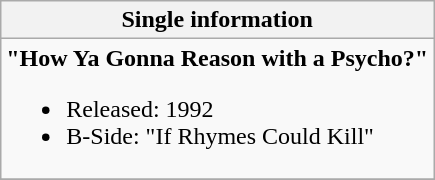<table class="wikitable">
<tr>
<th>Single information</th>
</tr>
<tr>
<td align="left"><strong>"How Ya Gonna Reason with a Psycho?"</strong><br><ul><li>Released: 1992</li><li>B-Side: "If Rhymes Could Kill"</li></ul></td>
</tr>
<tr>
</tr>
</table>
